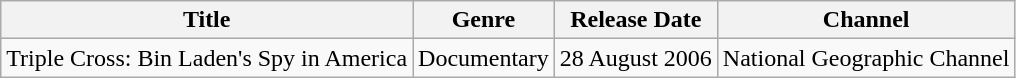<table class="wikitable sortable">
<tr>
<th>Title</th>
<th>Genre</th>
<th>Release Date</th>
<th>Channel</th>
</tr>
<tr>
<td>Triple Cross: Bin Laden's Spy in America</td>
<td rowspan="6">Documentary</td>
<td>28 August 2006</td>
<td>National Geographic Channel</td>
</tr>
</table>
